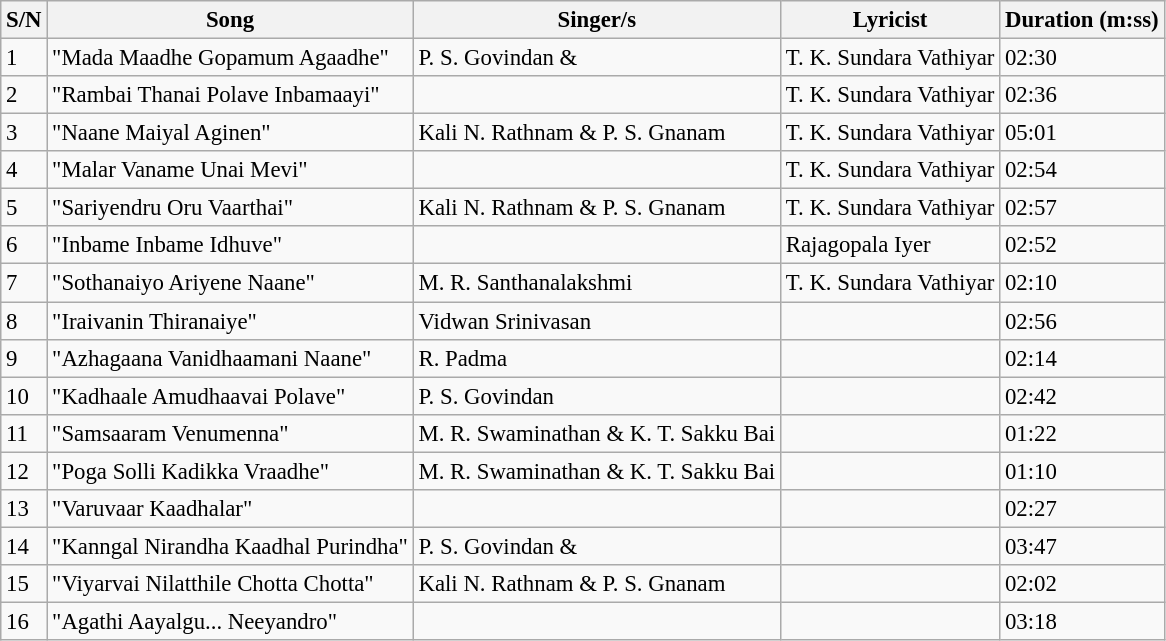<table class="wikitable" style="font-size:95%;">
<tr>
<th>S/N</th>
<th>Song</th>
<th>Singer/s</th>
<th>Lyricist</th>
<th>Duration (m:ss)</th>
</tr>
<tr>
<td>1</td>
<td>"Mada Maadhe Gopamum Agaadhe"</td>
<td>P. S. Govindan &</td>
<td>T. K. Sundara Vathiyar</td>
<td>02:30</td>
</tr>
<tr>
<td>2</td>
<td>"Rambai Thanai Polave Inbamaayi"</td>
<td></td>
<td>T. K. Sundara Vathiyar</td>
<td>02:36</td>
</tr>
<tr>
<td>3</td>
<td>"Naane Maiyal Aginen"</td>
<td>Kali N. Rathnam & P. S. Gnanam</td>
<td>T. K. Sundara Vathiyar</td>
<td>05:01</td>
</tr>
<tr>
<td>4</td>
<td>"Malar Vaname Unai Mevi"</td>
<td></td>
<td>T. K. Sundara Vathiyar</td>
<td>02:54</td>
</tr>
<tr>
<td>5</td>
<td>"Sariyendru Oru Vaarthai"</td>
<td>Kali N. Rathnam & P. S. Gnanam</td>
<td>T. K. Sundara Vathiyar</td>
<td>02:57</td>
</tr>
<tr>
<td>6</td>
<td>"Inbame Inbame Idhuve"</td>
<td></td>
<td>Rajagopala Iyer</td>
<td>02:52</td>
</tr>
<tr>
<td>7</td>
<td>"Sothanaiyo Ariyene Naane"</td>
<td>M. R. Santhanalakshmi</td>
<td>T. K. Sundara Vathiyar</td>
<td>02:10</td>
</tr>
<tr>
<td>8</td>
<td>"Iraivanin Thiranaiye"</td>
<td>Vidwan Srinivasan</td>
<td></td>
<td>02:56</td>
</tr>
<tr>
<td>9</td>
<td>"Azhagaana Vanidhaamani Naane"</td>
<td>R. Padma</td>
<td></td>
<td>02:14</td>
</tr>
<tr>
<td>10</td>
<td>"Kadhaale Amudhaavai Polave"</td>
<td>P. S. Govindan</td>
<td></td>
<td>02:42</td>
</tr>
<tr>
<td>11</td>
<td>"Samsaaram Venumenna"</td>
<td>M. R. Swaminathan & K. T. Sakku Bai</td>
<td></td>
<td>01:22</td>
</tr>
<tr>
<td>12</td>
<td>"Poga Solli Kadikka Vraadhe"</td>
<td>M. R. Swaminathan & K. T. Sakku Bai</td>
<td></td>
<td>01:10</td>
</tr>
<tr>
<td>13</td>
<td>"Varuvaar Kaadhalar"</td>
<td></td>
<td></td>
<td>02:27</td>
</tr>
<tr>
<td>14</td>
<td>"Kanngal Nirandha Kaadhal Purindha"</td>
<td>P. S. Govindan &</td>
<td></td>
<td>03:47</td>
</tr>
<tr>
<td>15</td>
<td>"Viyarvai Nilatthile Chotta Chotta"</td>
<td>Kali N. Rathnam & P. S. Gnanam</td>
<td></td>
<td>02:02</td>
</tr>
<tr>
<td>16</td>
<td>"Agathi Aayalgu... Neeyandro"</td>
<td></td>
<td></td>
<td>03:18</td>
</tr>
</table>
